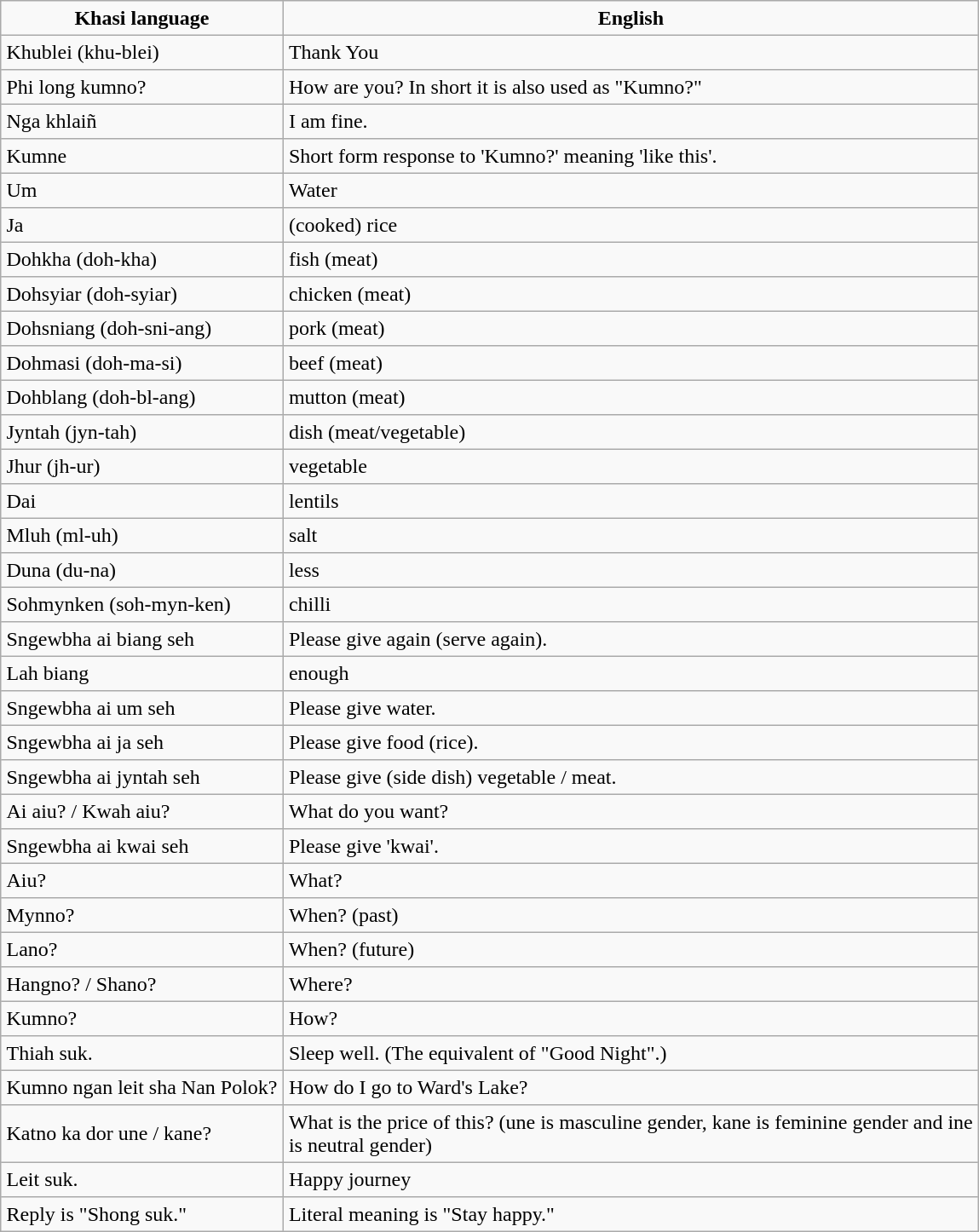<table border="2" cellpadding="4" cellspacing="0" style="margin: 1em 1em 1em 0; background: #f9f9f9; border: 1px #aaa solid; border-collapse: collapse;">
<tr>
<th>Khasi language</th>
<th>English</th>
</tr>
<tr>
<td>Khublei (khu-blei)</td>
<td>Thank You</td>
</tr>
<tr>
<td>Phi long kumno?</td>
<td>How are you? In short it is also used as "Kumno?"</td>
</tr>
<tr>
<td>Nga khlaiñ</td>
<td>I am fine.</td>
</tr>
<tr>
<td>Kumne</td>
<td>Short form response to 'Kumno?' meaning 'like this'.</td>
</tr>
<tr>
<td>Um</td>
<td>Water</td>
</tr>
<tr>
<td>Ja</td>
<td>(cooked) rice</td>
</tr>
<tr>
<td>Dohkha (doh-kha)</td>
<td>fish (meat)</td>
</tr>
<tr>
<td>Dohsyiar (doh-syiar)</td>
<td>chicken (meat)</td>
</tr>
<tr>
<td>Dohsniang (doh-sni-ang)</td>
<td>pork (meat)</td>
</tr>
<tr>
<td>Dohmasi (doh-ma-si)</td>
<td>beef (meat)</td>
</tr>
<tr>
<td>Dohblang (doh-bl-ang)</td>
<td>mutton (meat)</td>
</tr>
<tr>
<td>Jyntah (jyn-tah)</td>
<td>dish (meat/vegetable)</td>
</tr>
<tr>
<td>Jhur (jh-ur)</td>
<td>vegetable</td>
</tr>
<tr>
<td>Dai</td>
<td>lentils</td>
</tr>
<tr>
<td>Mluh (ml-uh)</td>
<td>salt</td>
</tr>
<tr>
<td>Duna (du-na)</td>
<td>less</td>
</tr>
<tr>
<td>Sohmynken (soh-myn-ken)</td>
<td>chilli</td>
</tr>
<tr>
<td>Sngewbha ai biang seh</td>
<td>Please give again (serve again).</td>
</tr>
<tr>
<td>Lah biang</td>
<td>enough</td>
</tr>
<tr>
<td>Sngewbha ai um seh</td>
<td>Please give water.</td>
</tr>
<tr>
<td>Sngewbha ai ja seh</td>
<td>Please give food (rice).</td>
</tr>
<tr>
<td>Sngewbha ai jyntah seh</td>
<td>Please give (side dish) vegetable / meat.</td>
</tr>
<tr>
<td>Ai aiu? / Kwah aiu?</td>
<td>What do you want?</td>
</tr>
<tr>
<td>Sngewbha ai kwai seh</td>
<td>Please give 'kwai'.</td>
</tr>
<tr>
<td>Aiu?</td>
<td>What?</td>
</tr>
<tr>
<td>Mynno?</td>
<td>When? (past)</td>
</tr>
<tr>
<td>Lano?</td>
<td>When? (future)</td>
</tr>
<tr>
<td>Hangno? / Shano?</td>
<td>Where?</td>
</tr>
<tr>
<td>Kumno?</td>
<td>How?</td>
</tr>
<tr>
<td>Thiah suk.</td>
<td>Sleep well. (The equivalent of "Good Night".)</td>
</tr>
<tr>
<td>Kumno ngan leit sha Nan Polok?</td>
<td>How do I go to Ward's Lake?</td>
</tr>
<tr>
<td>Katno ka dor une / kane?</td>
<td>What is the price of this? (une is masculine gender, kane is feminine gender and ine<br>is neutral gender)</td>
</tr>
<tr>
<td>Leit suk.</td>
<td>Happy journey</td>
</tr>
<tr>
<td>Reply is "Shong suk."</td>
<td>Literal meaning is "Stay happy."</td>
</tr>
</table>
